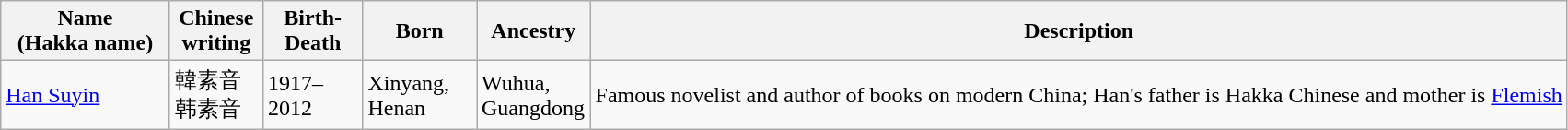<table class="wikitable">
<tr>
<th width="115">Name<br>(Hakka name)</th>
<th width="60">Chinese writing</th>
<th width="65">Birth-Death</th>
<th width="75">Born</th>
<th width="75">Ancestry</th>
<th>Description</th>
</tr>
<tr>
<td><a href='#'>Han Suyin</a></td>
<td>韓素音<br>韩素音</td>
<td>1917–2012</td>
<td>Xinyang, Henan</td>
<td>Wuhua, Guangdong</td>
<td>Famous novelist and author of books on modern China; Han's father is Hakka Chinese and mother is <a href='#'>Flemish</a></td>
</tr>
</table>
